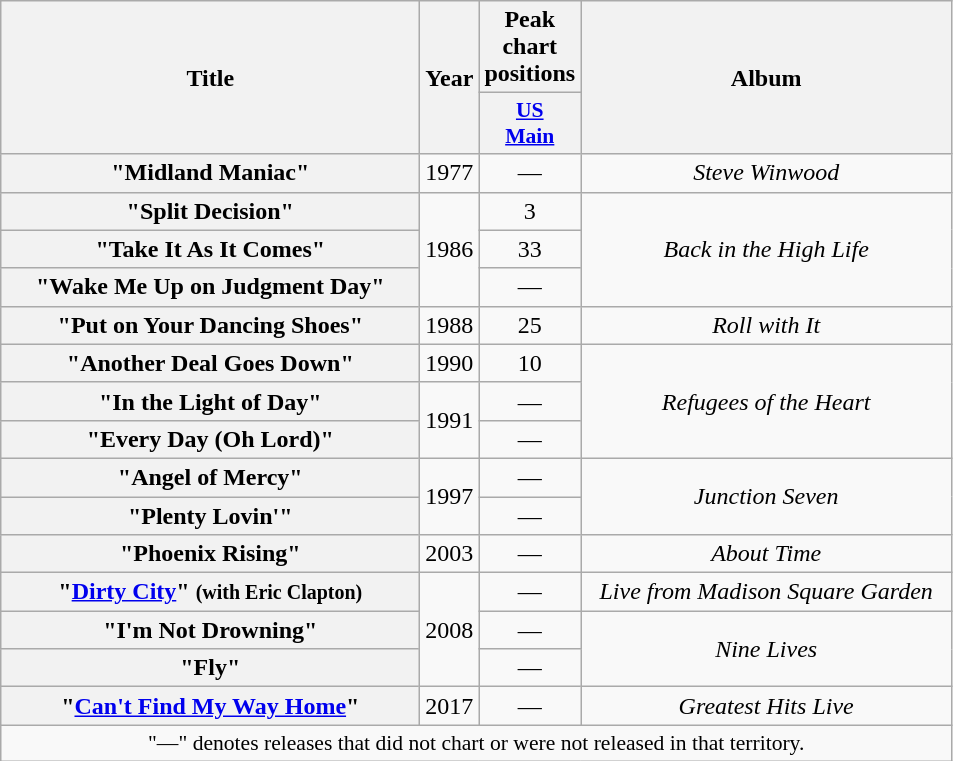<table class="wikitable plainrowheaders" style="text-align:center;">
<tr>
<th rowspan="2" scope="col" style="width:17em;">Title</th>
<th rowspan="2" scope="col" style="width:2em;">Year</th>
<th>Peak chart positions</th>
<th rowspan="2" style="width:15em;">Album</th>
</tr>
<tr>
<th scope="col" style="width:2em;font-size:90%;"><a href='#'>US<br>Main</a><br></th>
</tr>
<tr>
<th scope="row">"Midland Maniac" </th>
<td>1977</td>
<td>—</td>
<td><em>Steve Winwood</em></td>
</tr>
<tr>
<th scope="row">"Split Decision" </th>
<td rowspan="3">1986</td>
<td>3</td>
<td rowspan="3"><em>Back in the High Life</em></td>
</tr>
<tr>
<th scope="row">"Take It As It Comes" </th>
<td>33</td>
</tr>
<tr>
<th scope="row">"Wake Me Up on Judgment Day"</th>
<td>—</td>
</tr>
<tr>
<th scope="row">"Put on Your Dancing Shoes" </th>
<td>1988</td>
<td>25</td>
<td><em>Roll with It</em></td>
</tr>
<tr>
<th scope="row">"Another Deal Goes Down" </th>
<td>1990</td>
<td>10</td>
<td rowspan="3"><em>Refugees of the Heart</em></td>
</tr>
<tr>
<th scope="row">"In the Light of Day" </th>
<td rowspan="2">1991</td>
<td>—</td>
</tr>
<tr>
<th scope="row">"Every Day (Oh Lord)" </th>
<td>—</td>
</tr>
<tr>
<th scope="row">"Angel of Mercy" </th>
<td rowspan="2">1997</td>
<td>—</td>
<td rowspan="2"><em>Junction Seven</em></td>
</tr>
<tr>
<th scope="row">"Plenty Lovin'"</th>
<td>—</td>
</tr>
<tr>
<th scope="row">"Phoenix Rising"</th>
<td>2003</td>
<td>—</td>
<td><em>About Time</em></td>
</tr>
<tr>
<th scope="row">"<a href='#'>Dirty City</a>" <small>(with Eric Clapton)</small></th>
<td rowspan="3">2008</td>
<td>—</td>
<td><em>Live from Madison Square Garden</em></td>
</tr>
<tr>
<th scope="row">"I'm Not Drowning"</th>
<td>—</td>
<td rowspan="2"><em>Nine Lives</em></td>
</tr>
<tr>
<th scope="row">"Fly" </th>
<td>—</td>
</tr>
<tr>
<th scope="row">"<a href='#'>Can't Find My Way Home</a>"</th>
<td>2017</td>
<td>—</td>
<td><em>Greatest Hits Live</em></td>
</tr>
<tr>
<td colspan="4" style="font-size:90%">"—" denotes releases that did not chart or were not released in that territory.</td>
</tr>
</table>
